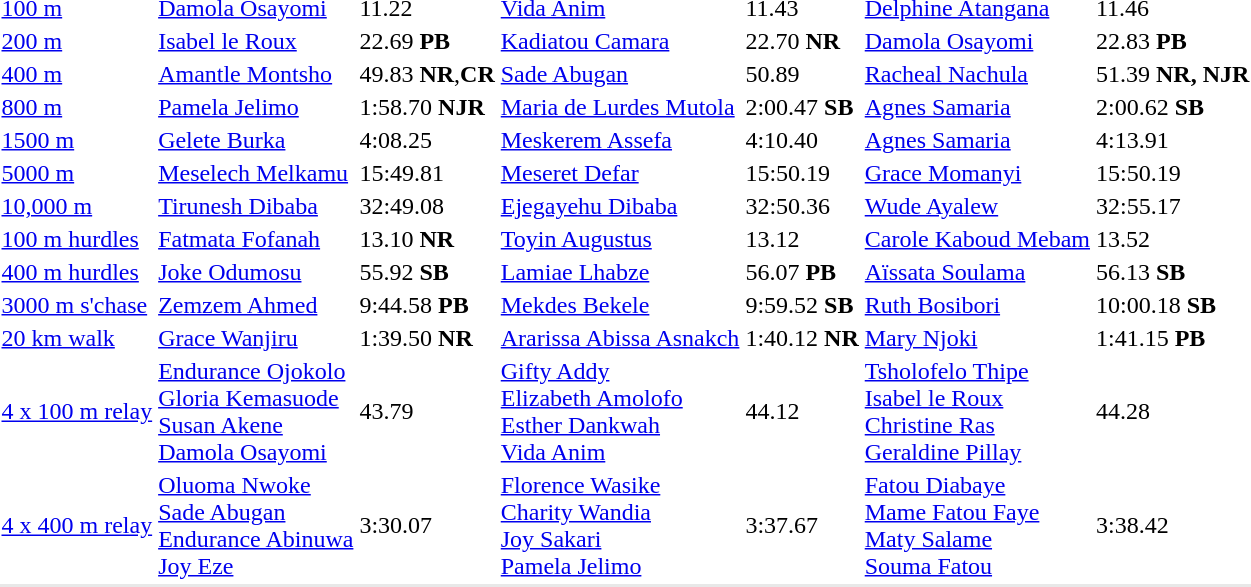<table>
<tr>
<td><a href='#'>100 m</a><br></td>
<td><a href='#'>Damola Osayomi</a> <br> </td>
<td>11.22</td>
<td><a href='#'>Vida Anim</a> <br> </td>
<td>11.43</td>
<td><a href='#'>Delphine Atangana</a> <br> </td>
<td>11.46</td>
</tr>
<tr>
<td><a href='#'>200 m</a><br></td>
<td><a href='#'>Isabel le Roux</a> <br> </td>
<td>22.69 <strong>PB</strong></td>
<td><a href='#'>Kadiatou Camara</a> <br> </td>
<td>22.70 <strong>NR</strong></td>
<td><a href='#'>Damola Osayomi</a> <br> </td>
<td>22.83 <strong>PB</strong></td>
</tr>
<tr>
<td><a href='#'>400 m</a><br></td>
<td><a href='#'>Amantle Montsho</a><br></td>
<td>49.83 <strong>NR</strong>,<strong>CR</strong></td>
<td><a href='#'>Sade Abugan</a><br></td>
<td>50.89</td>
<td><a href='#'>Racheal Nachula</a><br></td>
<td>51.39 <strong>NR, NJR</strong></td>
</tr>
<tr>
<td><a href='#'>800 m</a><br></td>
<td><a href='#'>Pamela Jelimo</a> <br> </td>
<td>1:58.70 <strong>NJR</strong></td>
<td><a href='#'>Maria de Lurdes Mutola</a> <br> </td>
<td>2:00.47 <strong>SB</strong></td>
<td><a href='#'>Agnes Samaria</a> <br> </td>
<td>2:00.62 <strong>SB</strong></td>
</tr>
<tr>
<td><a href='#'>1500 m</a><br></td>
<td><a href='#'>Gelete Burka</a><br></td>
<td>4:08.25</td>
<td><a href='#'>Meskerem Assefa</a><br></td>
<td>4:10.40</td>
<td><a href='#'>Agnes Samaria</a><br></td>
<td>4:13.91</td>
</tr>
<tr>
<td><a href='#'>5000 m</a><br></td>
<td><a href='#'>Meselech Melkamu</a> <br> </td>
<td>15:49.81</td>
<td><a href='#'>Meseret Defar</a> <br> </td>
<td>15:50.19</td>
<td><a href='#'>Grace Momanyi</a> <br> </td>
<td>15:50.19</td>
</tr>
<tr>
<td><a href='#'>10,000 m</a><br></td>
<td><a href='#'>Tirunesh Dibaba</a> <br> </td>
<td>32:49.08</td>
<td><a href='#'>Ejegayehu Dibaba</a> <br> </td>
<td>32:50.36</td>
<td><a href='#'>Wude Ayalew</a> <br> </td>
<td>32:55.17</td>
</tr>
<tr>
<td><a href='#'>100 m hurdles</a><br></td>
<td><a href='#'>Fatmata Fofanah</a> <br> </td>
<td>13.10 <strong>NR</strong></td>
<td><a href='#'>Toyin Augustus</a> <br> </td>
<td>13.12</td>
<td><a href='#'>Carole Kaboud Mebam</a> <br> </td>
<td>13.52</td>
</tr>
<tr>
<td><a href='#'>400 m hurdles</a><br></td>
<td><a href='#'>Joke Odumosu</a> <br> </td>
<td>55.92 <strong>SB</strong></td>
<td><a href='#'>Lamiae Lhabze</a> <br> </td>
<td>56.07 <strong>PB</strong></td>
<td><a href='#'>Aïssata Soulama</a> <br> </td>
<td>56.13 <strong>SB</strong></td>
</tr>
<tr>
<td><a href='#'>3000 m s'chase</a><br></td>
<td><a href='#'>Zemzem Ahmed</a> <br> </td>
<td>9:44.58 <strong>PB</strong></td>
<td><a href='#'>Mekdes Bekele</a> <br> </td>
<td>9:59.52 <strong>SB</strong></td>
<td><a href='#'>Ruth Bosibori</a> <br> </td>
<td>10:00.18 <strong>SB</strong></td>
</tr>
<tr>
<td><a href='#'>20 km walk</a><br></td>
<td><a href='#'>Grace Wanjiru</a> <br> </td>
<td>1:39.50 <strong>NR</strong></td>
<td><a href='#'>Ararissa Abissa Asnakch</a> <br> </td>
<td>1:40.12 <strong>NR</strong></td>
<td><a href='#'>Mary Njoki</a> <br> </td>
<td>1:41.15 <strong>PB</strong></td>
</tr>
<tr>
<td><a href='#'>4 x 100 m relay</a><br></td>
<td><a href='#'>Endurance Ojokolo</a><br><a href='#'>Gloria Kemasuode</a><br><a href='#'>Susan Akene</a><br><a href='#'>Damola Osayomi</a><br></td>
<td>43.79</td>
<td><a href='#'>Gifty Addy</a><br><a href='#'>Elizabeth Amolofo</a><br><a href='#'>Esther Dankwah</a><br><a href='#'>Vida Anim</a><br></td>
<td>44.12</td>
<td><a href='#'>Tsholofelo Thipe</a><br><a href='#'>Isabel le Roux</a><br><a href='#'>Christine Ras</a><br><a href='#'>Geraldine Pillay</a><br></td>
<td>44.28</td>
</tr>
<tr>
<td><a href='#'>4 x 400 m relay</a><br></td>
<td><a href='#'>Oluoma Nwoke</a><br><a href='#'>Sade Abugan</a><br> <a href='#'>Endurance Abinuwa</a><br><a href='#'>Joy Eze</a><br> </td>
<td>3:30.07</td>
<td><a href='#'>Florence Wasike</a><br><a href='#'>Charity Wandia</a><br><a href='#'>Joy Sakari</a><br><a href='#'>Pamela Jelimo</a><br> </td>
<td>3:37.67</td>
<td><a href='#'>Fatou Diabaye</a><br><a href='#'>Mame Fatou Faye</a><br><a href='#'>Maty Salame</a><br><a href='#'>Souma Fatou</a><br></td>
<td>3:38.42</td>
</tr>
<tr bgcolor= e8e8e8>
<td colspan=7></td>
</tr>
</table>
